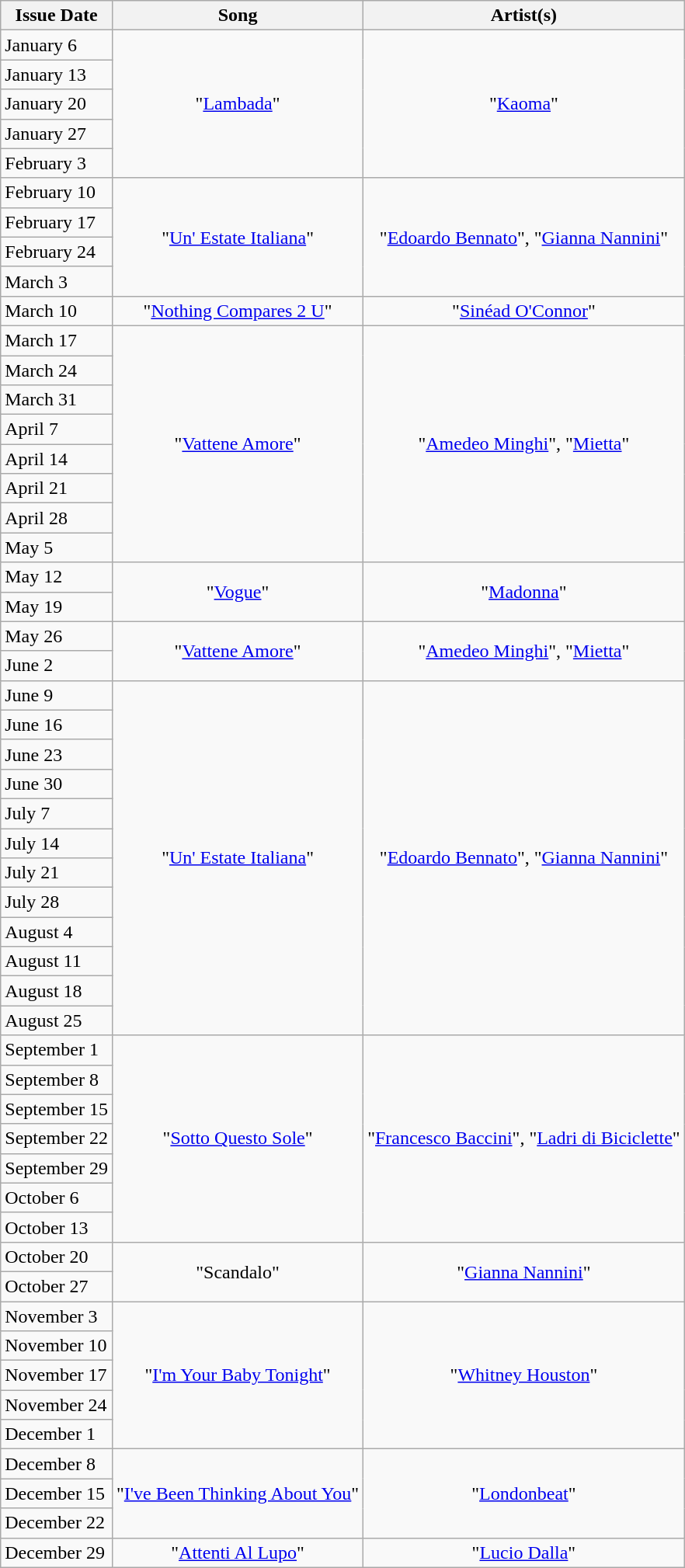<table class="wikitable">
<tr>
<th align="center">Issue Date</th>
<th align="center">Song</th>
<th align="center">Artist(s)</th>
</tr>
<tr>
<td align="left">January 6</td>
<td align="center" rowspan="5">"<a href='#'>Lambada</a>"</td>
<td align="center" rowspan="5">"<a href='#'>Kaoma</a>"</td>
</tr>
<tr>
<td>January 13</td>
</tr>
<tr>
<td>January 20</td>
</tr>
<tr>
<td>January 27</td>
</tr>
<tr>
<td>February 3</td>
</tr>
<tr>
<td align="left">February 10</td>
<td align="center" rowspan="4">"<a href='#'>Un' Estate Italiana</a>"</td>
<td align="center" rowspan="4">"<a href='#'>Edoardo Bennato</a>", "<a href='#'>Gianna Nannini</a>"</td>
</tr>
<tr>
<td>February 17</td>
</tr>
<tr>
<td>February 24</td>
</tr>
<tr>
<td>March 3</td>
</tr>
<tr>
<td align="left">March 10</td>
<td align="center" rowspan="1">"<a href='#'>Nothing Compares 2 U</a>"</td>
<td align="center" rowspan="1">"<a href='#'>Sinéad O'Connor</a>"</td>
</tr>
<tr>
<td align="left">March 17</td>
<td align="center" rowspan="8">"<a href='#'>Vattene Amore</a>"</td>
<td align="center" rowspan="8">"<a href='#'>Amedeo Minghi</a>", "<a href='#'>Mietta</a>"</td>
</tr>
<tr>
<td>March 24</td>
</tr>
<tr>
<td>March 31</td>
</tr>
<tr>
<td>April 7</td>
</tr>
<tr>
<td>April 14</td>
</tr>
<tr>
<td>April 21</td>
</tr>
<tr>
<td>April 28</td>
</tr>
<tr>
<td>May 5</td>
</tr>
<tr>
<td align="left">May 12</td>
<td align="center" rowspan="2">"<a href='#'>Vogue</a>"</td>
<td align="center" rowspan="2">"<a href='#'>Madonna</a>"</td>
</tr>
<tr>
<td>May 19</td>
</tr>
<tr>
<td align="left">May 26</td>
<td align="center" rowspan="2">"<a href='#'>Vattene Amore</a>"</td>
<td align="center" rowspan="2">"<a href='#'>Amedeo Minghi</a>", "<a href='#'>Mietta</a>"</td>
</tr>
<tr>
<td>June 2</td>
</tr>
<tr>
<td align="left">June 9</td>
<td align="center" rowspan="12">"<a href='#'>Un' Estate Italiana</a>"</td>
<td align="center" rowspan="12">"<a href='#'>Edoardo Bennato</a>", "<a href='#'>Gianna Nannini</a>"</td>
</tr>
<tr>
<td>June 16</td>
</tr>
<tr>
<td>June 23</td>
</tr>
<tr>
<td>June 30</td>
</tr>
<tr>
<td>July 7</td>
</tr>
<tr>
<td>July 14</td>
</tr>
<tr>
<td>July 21</td>
</tr>
<tr>
<td>July 28</td>
</tr>
<tr>
<td>August 4</td>
</tr>
<tr>
<td>August 11</td>
</tr>
<tr>
<td>August 18</td>
</tr>
<tr>
<td>August 25</td>
</tr>
<tr>
<td align="left">September 1</td>
<td align="center" rowspan="7">"<a href='#'>Sotto Questo Sole</a>"</td>
<td align="center" rowspan="7">"<a href='#'>Francesco Baccini</a>", "<a href='#'>Ladri di Biciclette</a>"</td>
</tr>
<tr>
<td>September 8</td>
</tr>
<tr>
<td>September 15</td>
</tr>
<tr>
<td>September 22</td>
</tr>
<tr>
<td>September 29</td>
</tr>
<tr>
<td>October 6</td>
</tr>
<tr>
<td>October 13</td>
</tr>
<tr>
<td align="left">October 20</td>
<td align="center" rowspan="2">"Scandalo"</td>
<td align="center" rowspan="2">"<a href='#'>Gianna Nannini</a>"</td>
</tr>
<tr>
<td>October 27</td>
</tr>
<tr>
<td align="left">November 3</td>
<td align="center" rowspan="5">"<a href='#'>I'm Your Baby Tonight</a>"</td>
<td align="center" rowspan="5">"<a href='#'>Whitney Houston</a>"</td>
</tr>
<tr>
<td>November 10</td>
</tr>
<tr>
<td>November 17</td>
</tr>
<tr>
<td>November 24</td>
</tr>
<tr>
<td>December 1</td>
</tr>
<tr>
<td align="left">December 8</td>
<td align="center" rowspan="3">"<a href='#'>I've Been Thinking About You</a>"</td>
<td align="center" rowspan="3">"<a href='#'>Londonbeat</a>"</td>
</tr>
<tr>
<td>December 15</td>
</tr>
<tr>
<td>December 22</td>
</tr>
<tr>
<td align="left">December 29</td>
<td align="center" rowspan="1">"<a href='#'>Attenti Al Lupo</a>"</td>
<td align="center" rowspan="1">"<a href='#'>Lucio Dalla</a>"</td>
</tr>
</table>
